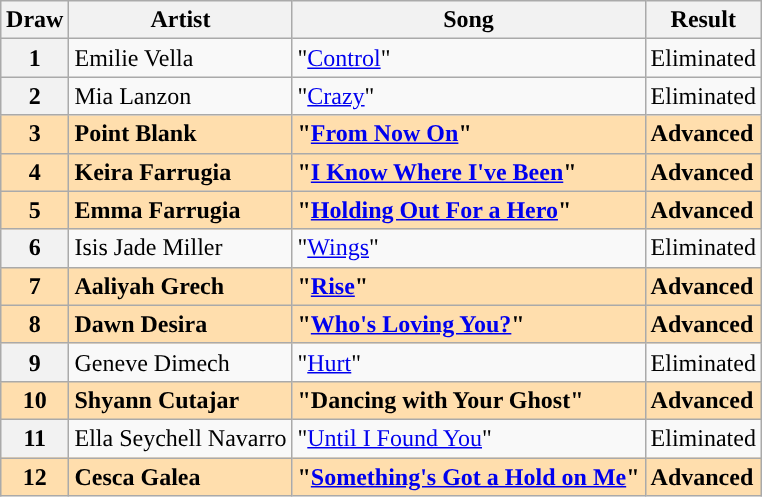<table class="sortable wikitable plainrowheaders" style="margin: 1em auto 1em auto">
<tr>
<th scope="col">Draw</th>
<th scope="col">Artist</th>
<th scope="col">Song </th>
<th scope="col">Result</th>
</tr>
<tr>
<th scope="row" style="text-align:center;">1</th>
<td>Emilie Vella</td>
<td>"<a href='#'>Control</a>" </td>
<td>Eliminated</td>
</tr>
<tr>
<th scope="row" style="text-align:center;">2</th>
<td>Mia Lanzon</td>
<td>"<a href='#'>Crazy</a>" </td>
<td>Eliminated</td>
</tr>
<tr style="background: navajowhite;">
<th scope="row" style="text-align:center; background: navajowhite"><strong>3</strong></th>
<td><strong>Point Blank</strong></td>
<td><strong>"<a href='#'>From Now On</a>" </strong></td>
<td><strong>Advanced</strong></td>
</tr>
<tr style="background: navajowhite;">
<th scope="row" style="text-align:center; background: navajowhite"><strong>4</strong></th>
<td><strong>Keira Farrugia</strong></td>
<td><strong>"<a href='#'>I Know Where I've Been</a>" </strong></td>
<td><strong>Advanced</strong></td>
</tr>
<tr style="background: navajowhite;">
<th scope="row" style="text-align:center; background: navajowhite"><strong>5</strong></th>
<td><strong>Emma Farrugia</strong></td>
<td><strong>"<a href='#'>Holding Out For a Hero</a>" </strong></td>
<td><strong>Advanced</strong></td>
</tr>
<tr>
<th scope="row" style="text-align:center;">6</th>
<td>Isis Jade Miller</td>
<td>"<a href='#'>Wings</a>" </td>
<td>Eliminated</td>
</tr>
<tr style="background: navajowhite;">
<th scope="row" style="text-align:center; background: navajowhite"><strong>7</strong></th>
<td><strong>Aaliyah Grech</strong></td>
<td><strong>"<a href='#'>Rise</a>" </strong></td>
<td><strong>Advanced</strong></td>
</tr>
<tr style="background: navajowhite;">
<th scope="row" style="text-align:center; background: navajowhite"><strong>8</strong></th>
<td><strong>Dawn Desira</strong></td>
<td><strong>"<a href='#'>Who's Loving You?</a>" </strong></td>
<td><strong>Advanced</strong></td>
</tr>
<tr>
<th scope="row" style="text-align:center;">9</th>
<td>Geneve Dimech</td>
<td>"<a href='#'>Hurt</a>" </td>
<td align="center">Eliminated</td>
</tr>
<tr style="background: navajowhite;">
<th scope="row" style="text-align:center; background: navajowhite"><strong>10</strong></th>
<td><strong>Shyann Cutajar</strong></td>
<td><strong>"Dancing with Your Ghost" </strong></td>
<td><strong>Advanced</strong></td>
</tr>
<tr>
<th scope="row" style="text-align:center;">11</th>
<td>Ella Seychell Navarro</td>
<td>"<a href='#'>Until I Found You</a>" </td>
<td align="center">Eliminated</td>
</tr>
<tr style="background: navajowhite;">
<th scope="row" style="text-align:center; background: navajowhite"><strong>12</strong></th>
<td><strong>Cesca Galea</strong></td>
<td><strong>"<a href='#'>Something's Got a Hold on Me</a>" </strong></td>
<td><strong>Advanced</strong></td>
</tr>
</table>
